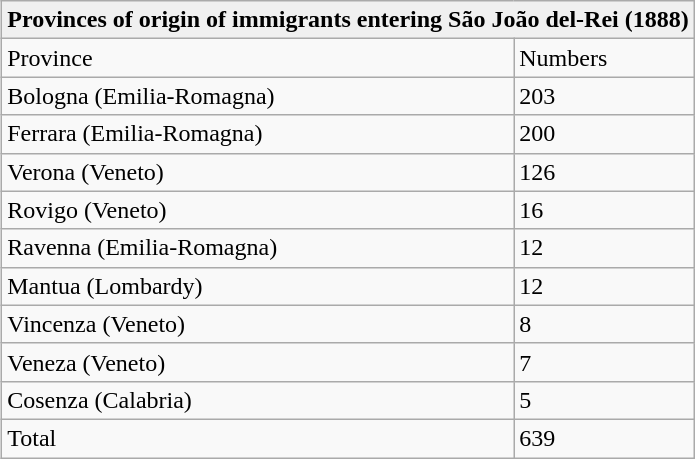<table class="wikitable" style="margin-left: 1em" cellspacing="0" align="right">
<tr>
<th colspan="2" style="background:#f0f0f0;">Provinces of origin of immigrants entering São João del-Rei (1888) </th>
</tr>
<tr>
<td>Province</td>
<td>Numbers</td>
</tr>
<tr>
<td>Bologna (Emilia-Romagna)</td>
<td>203</td>
</tr>
<tr>
<td>Ferrara (Emilia-Romagna)</td>
<td>200</td>
</tr>
<tr>
<td>Verona (Veneto)</td>
<td>126</td>
</tr>
<tr>
<td>Rovigo (Veneto)</td>
<td>16</td>
</tr>
<tr>
<td>Ravenna (Emilia-Romagna)</td>
<td>12</td>
</tr>
<tr>
<td>Mantua (Lombardy)</td>
<td>12</td>
</tr>
<tr>
<td>Vincenza (Veneto)</td>
<td>8</td>
</tr>
<tr>
<td>Veneza (Veneto)</td>
<td>7</td>
</tr>
<tr>
<td>Cosenza (Calabria)</td>
<td>5</td>
</tr>
<tr>
<td>Total</td>
<td>639</td>
</tr>
</table>
